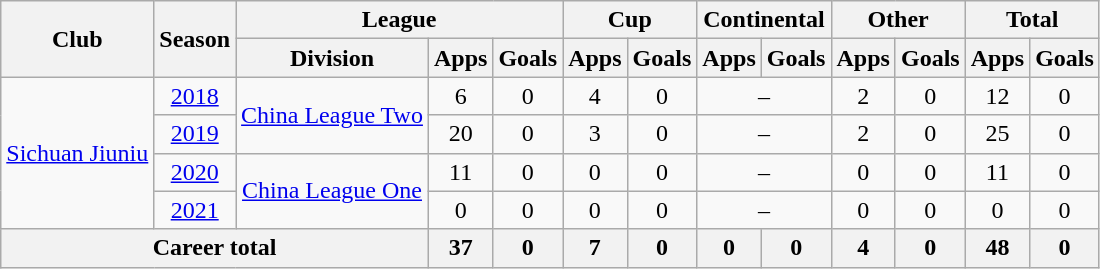<table class="wikitable" style="text-align: center">
<tr>
<th rowspan="2">Club</th>
<th rowspan="2">Season</th>
<th colspan="3">League</th>
<th colspan="2">Cup</th>
<th colspan="2">Continental</th>
<th colspan="2">Other</th>
<th colspan="2">Total</th>
</tr>
<tr>
<th>Division</th>
<th>Apps</th>
<th>Goals</th>
<th>Apps</th>
<th>Goals</th>
<th>Apps</th>
<th>Goals</th>
<th>Apps</th>
<th>Goals</th>
<th>Apps</th>
<th>Goals</th>
</tr>
<tr>
<td rowspan="4"><a href='#'>Sichuan Jiuniu</a></td>
<td><a href='#'>2018</a></td>
<td rowspan="2"><a href='#'>China League Two</a></td>
<td>6</td>
<td>0</td>
<td>4</td>
<td>0</td>
<td colspan="2">–</td>
<td>2</td>
<td>0</td>
<td>12</td>
<td>0</td>
</tr>
<tr>
<td><a href='#'>2019</a></td>
<td>20</td>
<td>0</td>
<td>3</td>
<td>0</td>
<td colspan="2">–</td>
<td>2</td>
<td>0</td>
<td>25</td>
<td>0</td>
</tr>
<tr>
<td><a href='#'>2020</a></td>
<td rowspan="2"><a href='#'>China League One</a></td>
<td>11</td>
<td>0</td>
<td>0</td>
<td>0</td>
<td colspan="2">–</td>
<td>0</td>
<td>0</td>
<td>11</td>
<td>0</td>
</tr>
<tr>
<td><a href='#'>2021</a></td>
<td>0</td>
<td>0</td>
<td>0</td>
<td>0</td>
<td colspan="2">–</td>
<td>0</td>
<td>0</td>
<td>0</td>
<td>0</td>
</tr>
<tr>
<th colspan=3>Career total</th>
<th>37</th>
<th>0</th>
<th>7</th>
<th>0</th>
<th>0</th>
<th>0</th>
<th>4</th>
<th>0</th>
<th>48</th>
<th>0</th>
</tr>
</table>
